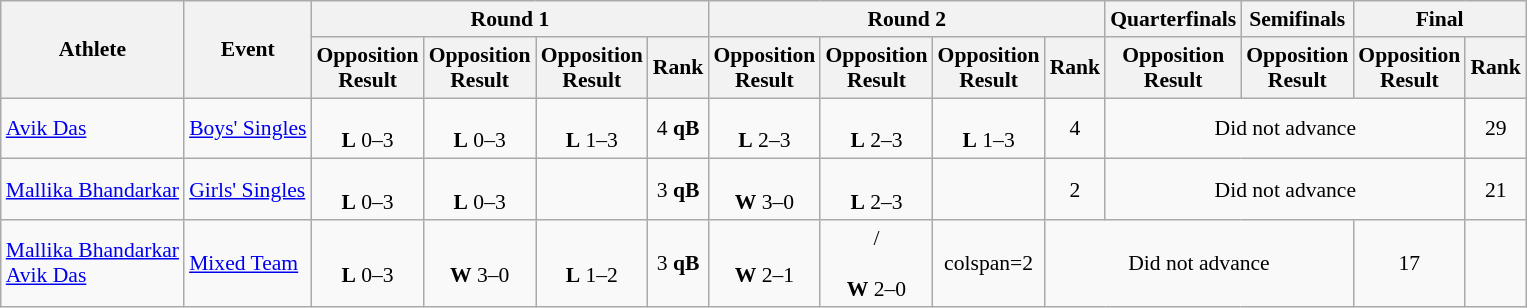<table class="wikitable" style="font-size:90%;">
<tr>
<th rowspan=2>Athlete</th>
<th rowspan=2>Event</th>
<th colspan=4>Round 1</th>
<th colspan=4>Round 2</th>
<th>Quarterfinals</th>
<th>Semifinals</th>
<th colspan=2>Final</th>
</tr>
<tr>
<th>Opposition<br>Result</th>
<th>Opposition<br>Result</th>
<th>Opposition<br>Result</th>
<th>Rank</th>
<th>Opposition<br>Result</th>
<th>Opposition<br>Result</th>
<th>Opposition<br>Result</th>
<th>Rank</th>
<th>Opposition<br>Result</th>
<th>Opposition<br>Result</th>
<th>Opposition<br>Result</th>
<th>Rank</th>
</tr>
<tr align="center">
<td align=left><a href='#'>Avik Das</a></td>
<td align=left><a href='#'>Boys' Singles</a></td>
<td><br><strong>L</strong> 0–3</td>
<td><br><strong>L</strong> 0–3</td>
<td><br><strong>L</strong> 1–3</td>
<td>4 <strong>qB</strong></td>
<td><br><strong>L</strong> 2–3</td>
<td><br><strong>L</strong> 2–3</td>
<td><br><strong>L</strong> 1–3</td>
<td>4</td>
<td colspan="3">Did not advance</td>
<td>29</td>
</tr>
<tr align="center">
<td align=left><a href='#'>Mallika Bhandarkar</a></td>
<td align=left><a href='#'>Girls' Singles</a></td>
<td><br><strong>L</strong> 0–3</td>
<td><br><strong>L</strong> 0–3</td>
<td></td>
<td>3 <strong>qB</strong></td>
<td><br><strong>W</strong> 3–0</td>
<td><br><strong>L</strong> 2–3</td>
<td></td>
<td>2</td>
<td colspan="3">Did not advance</td>
<td>21</td>
</tr>
<tr align="center">
<td align=left><a href='#'>Mallika Bhandarkar</a><br><a href='#'>Avik Das</a></td>
<td align=left><a href='#'>Mixed Team</a></td>
<td><br><strong>L</strong> 0–3</td>
<td><br><strong>W</strong> 3–0</td>
<td><br><strong>L</strong> 1–2</td>
<td>3 <strong>qB</strong></td>
<td><br><strong>W</strong> 2–1</td>
<td> /<br><br><strong>W</strong> 2–0</td>
<td>colspan=2 </td>
<td colspan=3>Did not advance</td>
<td>17</td>
</tr>
</table>
